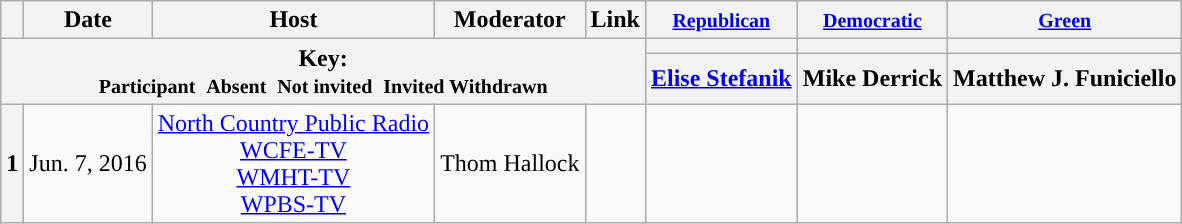<table class="wikitable" style="text-align:center;">
<tr>
<th scope="col"></th>
<th scope="col">Date</th>
<th scope="col">Host</th>
<th scope="col">Moderator</th>
<th scope="col">Link</th>
<th scope="col"><small><a href='#'>Republican</a></small></th>
<th scope="col"><small><a href='#'>Democratic</a></small></th>
<th scope="col"><small><a href='#'>Green</a></small></th>
</tr>
<tr>
<th colspan="5" rowspan="2">Key:<br> <small>Participant </small>  <small>Absent </small>  <small>Not invited </small>  <small>Invited  Withdrawn</small></th>
<th scope="col" style="background:"></th>
<th scope="col" style="background:"></th>
<th scope="col" style="background:"></th>
</tr>
<tr>
<th scope="col"><a href='#'>Elise Stefanik</a></th>
<th scope="col">Mike Derrick</th>
<th scope="col">Matthew J. Funiciello</th>
</tr>
<tr>
<th>1</th>
<td style="white-space:nowrap;">Jun. 7, 2016</td>
<td style="white-space:nowrap;"><a href='#'>North Country Public Radio</a><br><a href='#'>WCFE-TV</a><br><a href='#'>WMHT-TV</a><br><a href='#'>WPBS-TV</a></td>
<td style="white-space:nowrap;">Thom Hallock</td>
<td style="white-space:nowrap;"></td>
<td></td>
<td></td>
<td></td>
</tr>
</table>
